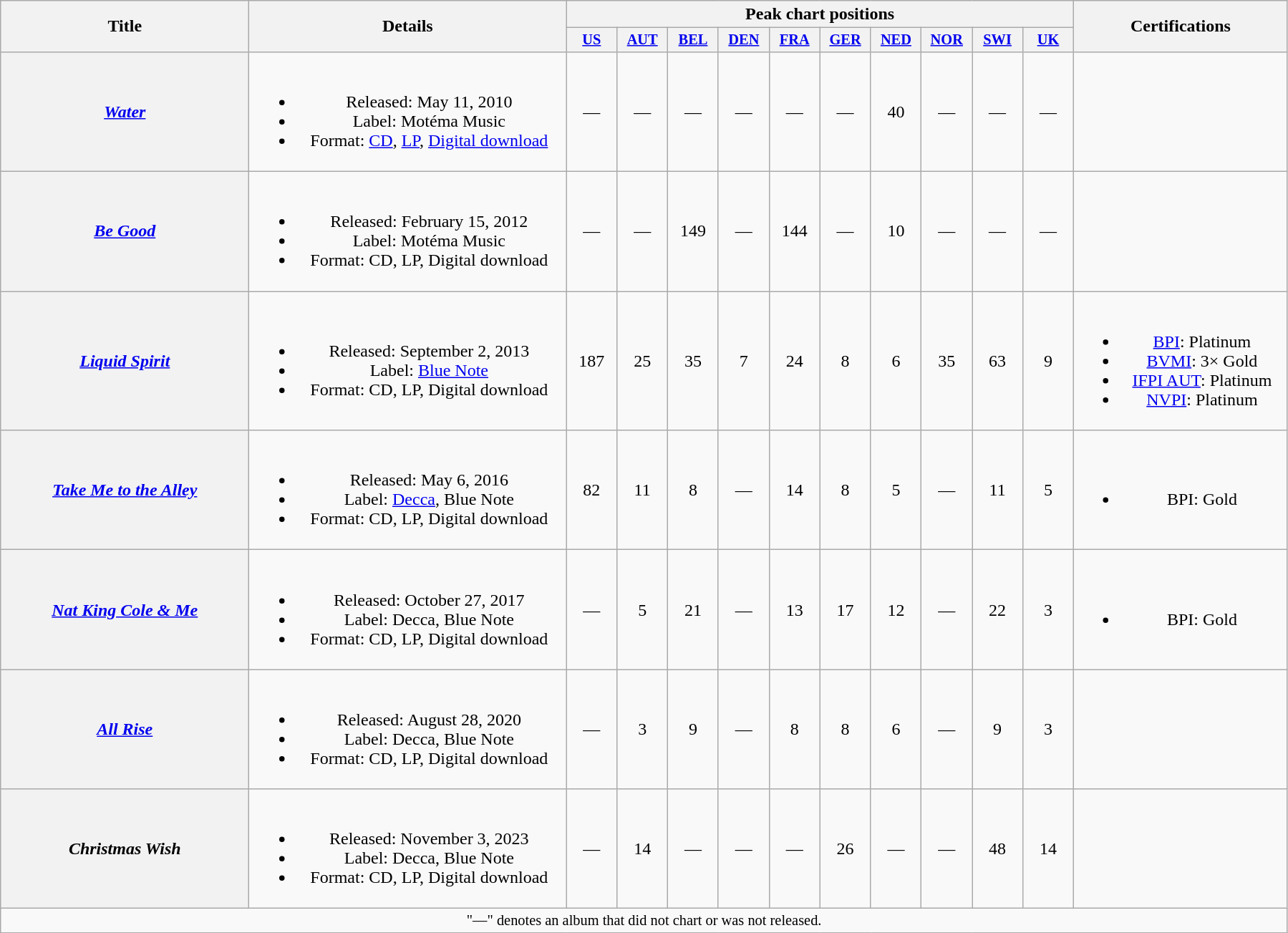<table class="wikitable plainrowheaders" style="text-align:center;">
<tr>
<th scope="col" rowspan="2" style="width:14em;">Title</th>
<th scope="col" rowspan="2" style="width:18em;">Details</th>
<th scope="col" colspan="10">Peak chart positions</th>
<th scope="col" rowspan="2" style="width:12em;">Certifications</th>
</tr>
<tr>
<th scope="col" style="width:3em;font-size:85%;"><a href='#'>US</a><br></th>
<th scope="col" style="width:3em;font-size:85%;"><a href='#'>AUT</a><br></th>
<th scope="col" style="width:3em;font-size:85%;"><a href='#'>BEL</a><br></th>
<th scope="col" style="width:3em;font-size:85%;"><a href='#'>DEN</a><br></th>
<th scope="col" style="width:3em;font-size:85%;"><a href='#'>FRA</a><br></th>
<th scope="col" style="width:3em;font-size:85%;"><a href='#'>GER</a><br></th>
<th scope="col" style="width:3em;font-size:85%;"><a href='#'>NED</a><br></th>
<th scope="col" style="width:3em;font-size:85%;"><a href='#'>NOR</a><br></th>
<th scope="col" style="width:3em;font-size:85%;"><a href='#'>SWI</a><br></th>
<th scope="col" style="width:3em;font-size:85%;"><a href='#'>UK</a><br></th>
</tr>
<tr>
<th scope="row"><em><a href='#'>Water</a></em></th>
<td><br><ul><li>Released: May 11, 2010</li><li>Label: Motéma Music</li><li>Format: <a href='#'>CD</a>, <a href='#'>LP</a>, <a href='#'>Digital download</a></li></ul></td>
<td>—</td>
<td>—</td>
<td>—</td>
<td>—</td>
<td>—</td>
<td>—</td>
<td>40</td>
<td>—</td>
<td>—</td>
<td>—</td>
<td></td>
</tr>
<tr>
<th scope="row"><em><a href='#'>Be Good</a></em></th>
<td><br><ul><li>Released: February 15, 2012</li><li>Label: Motéma Music</li><li>Format: CD, LP, Digital download</li></ul></td>
<td>—</td>
<td>—</td>
<td>149</td>
<td>—</td>
<td>144</td>
<td>—</td>
<td>10</td>
<td>—</td>
<td>—</td>
<td>—</td>
<td></td>
</tr>
<tr>
<th scope="row"><em><a href='#'>Liquid Spirit</a></em></th>
<td><br><ul><li>Released: September 2, 2013</li><li>Label: <a href='#'>Blue Note</a></li><li>Format: CD, LP, Digital download</li></ul></td>
<td>187</td>
<td>25</td>
<td>35</td>
<td>7</td>
<td>24</td>
<td>8</td>
<td>6</td>
<td>35</td>
<td>63</td>
<td>9</td>
<td><br><ul><li><a href='#'>BPI</a>: Platinum</li><li><a href='#'>BVMI</a>: 3× Gold</li><li><a href='#'>IFPI AUT</a>: Platinum</li><li><a href='#'>NVPI</a>: Platinum</li></ul></td>
</tr>
<tr>
<th scope="row"><em><a href='#'>Take Me to the Alley</a></em></th>
<td><br><ul><li>Released: May 6, 2016</li><li>Label: <a href='#'>Decca</a>, Blue Note</li><li>Format: CD, LP, Digital download</li></ul></td>
<td>82</td>
<td>11</td>
<td>8</td>
<td>—</td>
<td>14</td>
<td>8</td>
<td>5</td>
<td>—</td>
<td>11</td>
<td>5</td>
<td><br><ul><li>BPI: Gold</li></ul></td>
</tr>
<tr>
<th scope="row"><em><a href='#'>Nat King Cole & Me</a></em></th>
<td><br><ul><li>Released: October 27, 2017</li><li>Label: Decca, Blue Note</li><li>Format: CD, LP, Digital download</li></ul></td>
<td>—</td>
<td>5</td>
<td>21</td>
<td>—</td>
<td>13</td>
<td>17</td>
<td>12</td>
<td>—</td>
<td>22</td>
<td>3</td>
<td><br><ul><li>BPI: Gold</li></ul></td>
</tr>
<tr>
<th scope="row"><em><a href='#'>All Rise</a></em></th>
<td><br><ul><li>Released: August 28, 2020</li><li>Label: Decca, Blue Note</li><li>Format: CD, LP, Digital download</li></ul></td>
<td>—</td>
<td>3</td>
<td>9</td>
<td>—</td>
<td>8</td>
<td>8</td>
<td>6</td>
<td>—</td>
<td>9</td>
<td>3</td>
<td></td>
</tr>
<tr>
<th scope="row"><em>Christmas Wish</em></th>
<td><br><ul><li>Released: November 3, 2023</li><li>Label: Decca, Blue Note</li><li>Format: CD, LP, Digital download</li></ul></td>
<td>—</td>
<td>14</td>
<td>—</td>
<td>—</td>
<td>—</td>
<td>26</td>
<td>—</td>
<td>—</td>
<td>48</td>
<td>14</td>
</tr>
<tr>
<td colspan="20" style="text-align:center; font-size:85%;">"—" denotes an album that did not chart or was not released.</td>
</tr>
</table>
